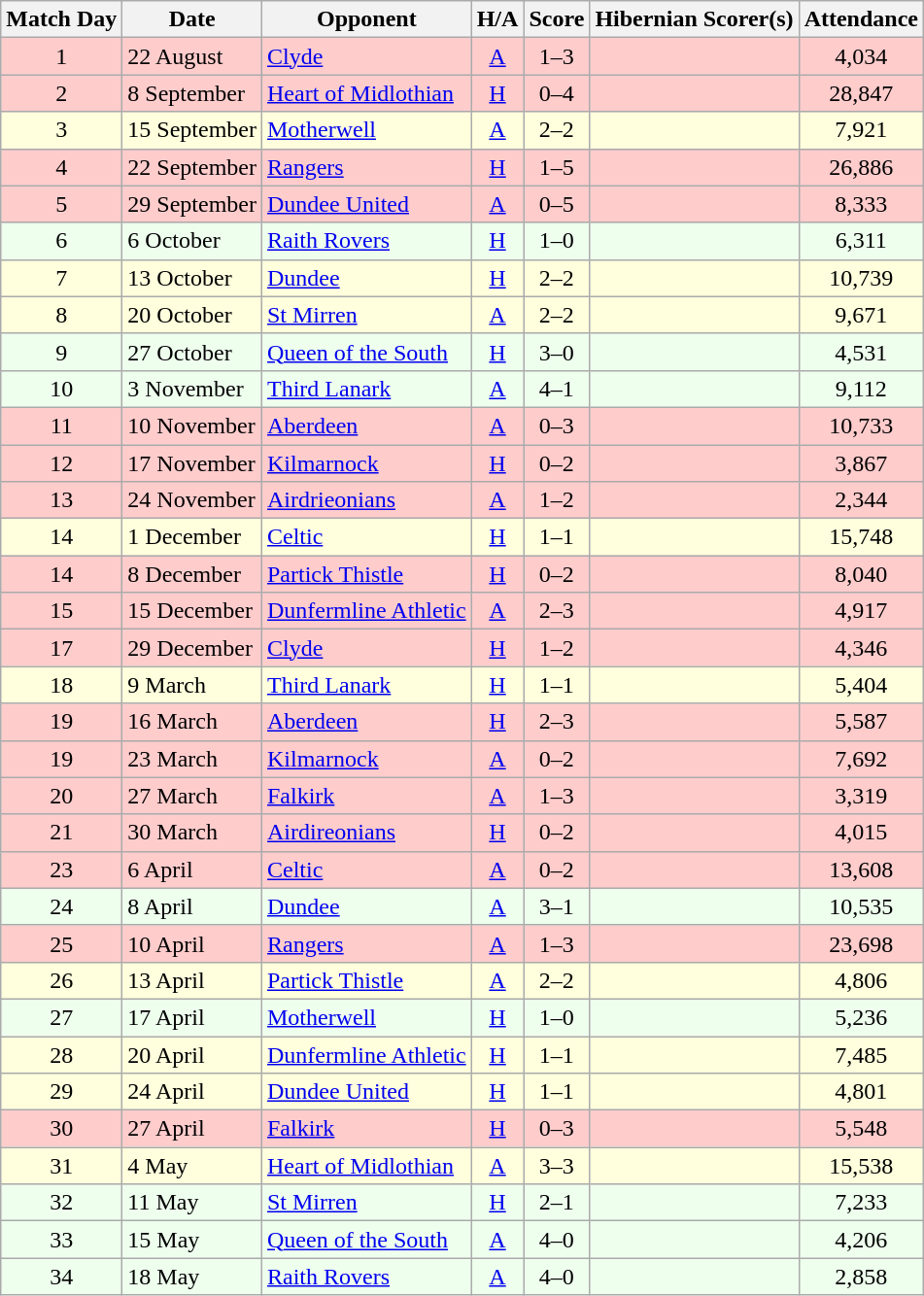<table class="wikitable" style="text-align:center">
<tr>
<th>Match Day</th>
<th>Date</th>
<th>Opponent</th>
<th>H/A</th>
<th>Score</th>
<th>Hibernian Scorer(s)</th>
<th>Attendance</th>
</tr>
<tr bgcolor=#FFCCCC>
<td>1</td>
<td align=left>22 August</td>
<td align=left><a href='#'>Clyde</a></td>
<td><a href='#'>A</a></td>
<td>1–3</td>
<td align=left></td>
<td>4,034</td>
</tr>
<tr bgcolor=#FFCCCC>
<td>2</td>
<td align=left>8 September</td>
<td align=left><a href='#'>Heart of Midlothian</a></td>
<td><a href='#'>H</a></td>
<td>0–4</td>
<td align=left></td>
<td>28,847</td>
</tr>
<tr bgcolor=#FFFFDD>
<td>3</td>
<td align=left>15 September</td>
<td align=left><a href='#'>Motherwell</a></td>
<td><a href='#'>A</a></td>
<td>2–2</td>
<td align=left></td>
<td>7,921</td>
</tr>
<tr bgcolor=#FFCCCC>
<td>4</td>
<td align=left>22 September</td>
<td align=left><a href='#'>Rangers</a></td>
<td><a href='#'>H</a></td>
<td>1–5</td>
<td align=left></td>
<td>26,886</td>
</tr>
<tr bgcolor=#FFCCCC>
<td>5</td>
<td align=left>29 September</td>
<td align=left><a href='#'>Dundee United</a></td>
<td><a href='#'>A</a></td>
<td>0–5</td>
<td align=left></td>
<td>8,333</td>
</tr>
<tr bgcolor=#EEFFEE>
<td>6</td>
<td align=left>6 October</td>
<td align=left><a href='#'>Raith Rovers</a></td>
<td><a href='#'>H</a></td>
<td>1–0</td>
<td align=left></td>
<td>6,311</td>
</tr>
<tr bgcolor=#FFFFDD>
<td>7</td>
<td align=left>13 October</td>
<td align=left><a href='#'>Dundee</a></td>
<td><a href='#'>H</a></td>
<td>2–2</td>
<td align=left></td>
<td>10,739</td>
</tr>
<tr bgcolor=#FFFFDD>
<td>8</td>
<td align=left>20 October</td>
<td align=left><a href='#'>St Mirren</a></td>
<td><a href='#'>A</a></td>
<td>2–2</td>
<td align=left></td>
<td>9,671</td>
</tr>
<tr bgcolor=#EEFFEE>
<td>9</td>
<td align=left>27 October</td>
<td align=left><a href='#'>Queen of the South</a></td>
<td><a href='#'>H</a></td>
<td>3–0</td>
<td align=left></td>
<td>4,531</td>
</tr>
<tr bgcolor=#EEFFEE>
<td>10</td>
<td align=left>3 November</td>
<td align=left><a href='#'>Third Lanark</a></td>
<td><a href='#'>A</a></td>
<td>4–1</td>
<td align=left></td>
<td>9,112</td>
</tr>
<tr bgcolor=#FFCCCC>
<td>11</td>
<td align=left>10 November</td>
<td align=left><a href='#'>Aberdeen</a></td>
<td><a href='#'>A</a></td>
<td>0–3</td>
<td align=left></td>
<td>10,733</td>
</tr>
<tr bgcolor=#FFCCCC>
<td>12</td>
<td align=left>17 November</td>
<td align=left><a href='#'>Kilmarnock</a></td>
<td><a href='#'>H</a></td>
<td>0–2</td>
<td align=left></td>
<td>3,867</td>
</tr>
<tr bgcolor=#FFCCCC>
<td>13</td>
<td align=left>24 November</td>
<td align=left><a href='#'>Airdrieonians</a></td>
<td><a href='#'>A</a></td>
<td>1–2</td>
<td align=left></td>
<td>2,344</td>
</tr>
<tr bgcolor=#FFFFDD>
<td>14</td>
<td align=left>1 December</td>
<td align=left><a href='#'>Celtic</a></td>
<td><a href='#'>H</a></td>
<td>1–1</td>
<td align=left></td>
<td>15,748</td>
</tr>
<tr bgcolor=#FFCCCC>
<td>14</td>
<td align=left>8 December</td>
<td align=left><a href='#'>Partick Thistle</a></td>
<td><a href='#'>H</a></td>
<td>0–2</td>
<td align=left></td>
<td>8,040</td>
</tr>
<tr bgcolor=#FFCCCC>
<td>15</td>
<td align=left>15 December</td>
<td align=left><a href='#'>Dunfermline Athletic</a></td>
<td><a href='#'>A</a></td>
<td>2–3</td>
<td align=left></td>
<td>4,917</td>
</tr>
<tr bgcolor=#FFCCCC>
<td>17</td>
<td align=left>29 December</td>
<td align=left><a href='#'>Clyde</a></td>
<td><a href='#'>H</a></td>
<td>1–2</td>
<td align=left></td>
<td>4,346</td>
</tr>
<tr bgcolor=#FFFFDD>
<td>18</td>
<td align=left>9 March</td>
<td align=left><a href='#'>Third Lanark</a></td>
<td><a href='#'>H</a></td>
<td>1–1</td>
<td align=left></td>
<td>5,404</td>
</tr>
<tr bgcolor=#FFCCCC>
<td>19</td>
<td align=left>16 March</td>
<td align=left><a href='#'>Aberdeen</a></td>
<td><a href='#'>H</a></td>
<td>2–3</td>
<td align=left></td>
<td>5,587</td>
</tr>
<tr bgcolor=#FFCCCC>
<td>19</td>
<td align=left>23 March</td>
<td align=left><a href='#'>Kilmarnock</a></td>
<td><a href='#'>A</a></td>
<td>0–2</td>
<td align=left></td>
<td>7,692</td>
</tr>
<tr bgcolor=#FFCCCC>
<td>20</td>
<td align=left>27 March</td>
<td align=left><a href='#'>Falkirk</a></td>
<td><a href='#'>A</a></td>
<td>1–3</td>
<td align=left></td>
<td>3,319</td>
</tr>
<tr bgcolor=#FFCCCC>
<td>21</td>
<td align=left>30 March</td>
<td align=left><a href='#'>Airdireonians</a></td>
<td><a href='#'>H</a></td>
<td>0–2</td>
<td align=left></td>
<td>4,015</td>
</tr>
<tr bgcolor=#FFCCCC>
<td>23</td>
<td align=left>6 April</td>
<td align=left><a href='#'>Celtic</a></td>
<td><a href='#'>A</a></td>
<td>0–2</td>
<td align=left></td>
<td>13,608</td>
</tr>
<tr bgcolor=#EEFFEE>
<td>24</td>
<td align=left>8 April</td>
<td align=left><a href='#'>Dundee</a></td>
<td><a href='#'>A</a></td>
<td>3–1</td>
<td align=left></td>
<td>10,535</td>
</tr>
<tr bgcolor=#FFCCCC>
<td>25</td>
<td align=left>10 April</td>
<td align=left><a href='#'>Rangers</a></td>
<td><a href='#'>A</a></td>
<td>1–3</td>
<td align=left></td>
<td>23,698</td>
</tr>
<tr bgcolor=#FFFFDD>
<td>26</td>
<td align=left>13 April</td>
<td align=left><a href='#'>Partick Thistle</a></td>
<td><a href='#'>A</a></td>
<td>2–2</td>
<td align=left></td>
<td>4,806</td>
</tr>
<tr bgcolor=#EEFFEE>
<td>27</td>
<td align=left>17 April</td>
<td align=left><a href='#'>Motherwell</a></td>
<td><a href='#'>H</a></td>
<td>1–0</td>
<td align=left></td>
<td>5,236</td>
</tr>
<tr bgcolor=#FFFFDD>
<td>28</td>
<td align=left>20 April</td>
<td align=left><a href='#'>Dunfermline Athletic</a></td>
<td><a href='#'>H</a></td>
<td>1–1</td>
<td align=left></td>
<td>7,485</td>
</tr>
<tr bgcolor=#FFFFDD>
<td>29</td>
<td align=left>24 April</td>
<td align=left><a href='#'>Dundee United</a></td>
<td><a href='#'>H</a></td>
<td>1–1</td>
<td align=left></td>
<td>4,801</td>
</tr>
<tr bgcolor=#FFCCCC>
<td>30</td>
<td align=left>27 April</td>
<td align=left><a href='#'>Falkirk</a></td>
<td><a href='#'>H</a></td>
<td>0–3</td>
<td align=left></td>
<td>5,548</td>
</tr>
<tr bgcolor=#FFFFDD>
<td>31</td>
<td align=left>4 May</td>
<td align=left><a href='#'>Heart of Midlothian</a></td>
<td><a href='#'>A</a></td>
<td>3–3</td>
<td align=left></td>
<td>15,538</td>
</tr>
<tr bgcolor=#EEFFEE>
<td>32</td>
<td align=left>11 May</td>
<td align=left><a href='#'>St Mirren</a></td>
<td><a href='#'>H</a></td>
<td>2–1</td>
<td align=left></td>
<td>7,233</td>
</tr>
<tr bgcolor=#EEFFEE>
<td>33</td>
<td align=left>15 May</td>
<td align=left><a href='#'>Queen of the South</a></td>
<td><a href='#'>A</a></td>
<td>4–0</td>
<td align=left></td>
<td>4,206</td>
</tr>
<tr bgcolor=#EEFFEE>
<td>34</td>
<td align=left>18 May</td>
<td align=left><a href='#'>Raith Rovers</a></td>
<td><a href='#'>A</a></td>
<td>4–0</td>
<td align=left></td>
<td>2,858</td>
</tr>
</table>
